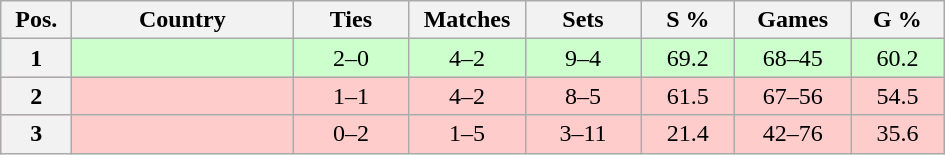<table class="wikitable nowrap" style=text-align:center>
<tr>
<th width=40>Pos.</th>
<th width=140>Country</th>
<th width=70>Ties</th>
<th width=70>Matches</th>
<th width=70>Sets</th>
<th width=55>S %</th>
<th width=70>Games</th>
<th width=55>G %</th>
</tr>
<tr style="background: #CCFFCC;">
<th>1</th>
<td align=left></td>
<td>2–0</td>
<td>4–2</td>
<td>9–4</td>
<td>69.2</td>
<td>68–45</td>
<td>60.2</td>
</tr>
<tr style="background: #FFCCCC;">
<th>2</th>
<td align=left></td>
<td>1–1</td>
<td>4–2</td>
<td>8–5</td>
<td>61.5</td>
<td>67–56</td>
<td>54.5</td>
</tr>
<tr style="background: #FFCCCC;">
<th>3</th>
<td align=left></td>
<td>0–2</td>
<td>1–5</td>
<td>3–11</td>
<td>21.4</td>
<td>42–76</td>
<td>35.6</td>
</tr>
</table>
